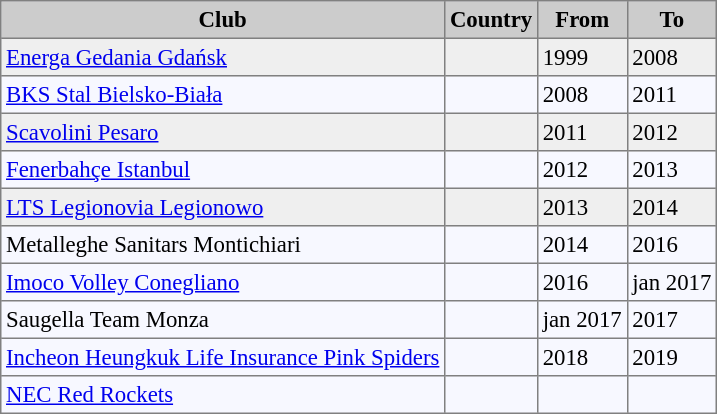<table bgcolor="#f7f8ff" cellpadding="3" cellspacing="0" border="1" style="font-size: 95%; border: gray solid 1px; border-collapse: collapse;">
<tr bgcolor="#CCCCCC">
<td align="center"><strong>Club</strong></td>
<td align="center"><strong>Country</strong></td>
<td align="center"><strong>From</strong></td>
<td align="center"><strong>To</strong></td>
</tr>
<tr bgcolor="#EFEFEF" align=left>
<td><a href='#'>Energa Gedania Gdańsk</a></td>
<td></td>
<td>1999</td>
<td>2008</td>
</tr>
<tr align="left">
<td><a href='#'>BKS Stal Bielsko-Biała</a></td>
<td></td>
<td>2008</td>
<td>2011</td>
</tr>
<tr bgcolor="#EFEFEF" align=left>
<td><a href='#'>Scavolini Pesaro</a></td>
<td></td>
<td>2011</td>
<td>2012</td>
</tr>
<tr align="left">
<td><a href='#'>Fenerbahçe Istanbul</a></td>
<td></td>
<td>2012</td>
<td>2013</td>
</tr>
<tr bgcolor="#EFEFEF" align=left>
<td><a href='#'>LTS Legionovia Legionowo</a></td>
<td></td>
<td>2013</td>
<td>2014</td>
</tr>
<tr align="left">
<td>Metalleghe Sanitars Montichiari</td>
<td></td>
<td>2014</td>
<td>2016</td>
</tr>
<tr align="left">
<td><a href='#'>Imoco Volley Conegliano</a></td>
<td></td>
<td>2016</td>
<td>jan 2017</td>
</tr>
<tr align="left">
<td>Saugella Team Monza</td>
<td></td>
<td>jan 2017</td>
<td>2017</td>
</tr>
<tr align="left">
<td><a href='#'>Incheon Heungkuk Life Insurance Pink Spiders</a></td>
<td></td>
<td>2018</td>
<td>2019</td>
</tr>
<tr align="left">
<td><a href='#'>NEC Red Rockets</a></td>
<td></td>
<td></td>
<td></td>
</tr>
</table>
